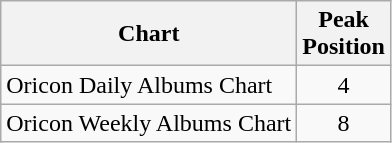<table class="wikitable sortable">
<tr>
<th align="left">Chart</th>
<th align="center">Peak<br>Position</th>
</tr>
<tr>
<td>Oricon Daily Albums Chart</td>
<td align="center">4</td>
</tr>
<tr>
<td>Oricon Weekly Albums Chart</td>
<td align="center">8</td>
</tr>
</table>
